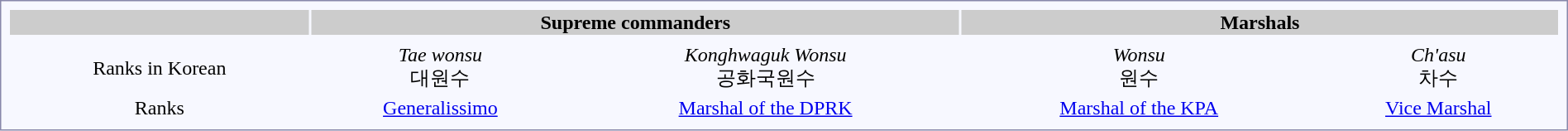<table style="border:1px solid #8888aa; background:#f7f8ff; padding:5px; font-size:100%; margin:0 12px 12px 0; width:100%;">
<tr style="background:#ccc;">
<th></th>
<th colspan=2>Supreme commanders</th>
<th colspan=2>Marshals</th>
</tr>
<tr>
<td style="text-align:center;"></td>
<td style="text-align:center;"></td>
<td style="text-align:center;"></td>
<td style="text-align:center;"></td>
<td style="text-align:center;"></td>
</tr>
<tr style="text-align:center;">
<td>Ranks in Korean</td>
<td><em>Tae wonsu</em><br>대원수</td>
<td><em>Konghwaguk Wonsu </em><br>공화국원수</td>
<td><em>Wonsu </em><br>원수</td>
<td><em>Ch'asu </em><br>차수</td>
</tr>
<tr style="text-align:center;" rowspan="2">
<td>Ranks</td>
<td><a href='#'>Generalissimo</a></td>
<td><a href='#'>Marshal of the DPRK</a></td>
<td><a href='#'>Marshal of the KPA</a></td>
<td><a href='#'>Vice Marshal</a></td>
</tr>
</table>
